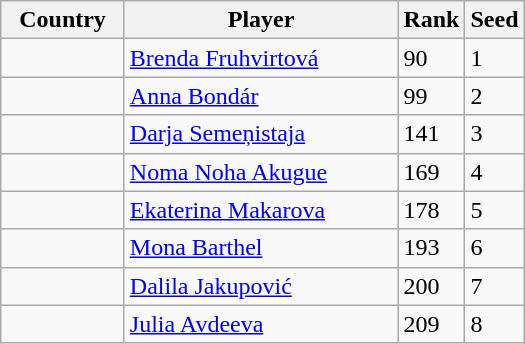<table class="wikitable">
<tr>
<th width="75">Country</th>
<th width="175">Player</th>
<th>Rank</th>
<th>Seed</th>
</tr>
<tr>
<td></td>
<td><a href='#'>Brenda Fruhvirtová</a></td>
<td>90</td>
<td>1</td>
</tr>
<tr>
<td></td>
<td><a href='#'>Anna Bondár</a></td>
<td>99</td>
<td>2</td>
</tr>
<tr>
<td></td>
<td><a href='#'>Darja Semeņistaja</a></td>
<td>141</td>
<td>3</td>
</tr>
<tr>
<td></td>
<td><a href='#'>Noma Noha Akugue</a></td>
<td>169</td>
<td>4</td>
</tr>
<tr>
<td></td>
<td><a href='#'>Ekaterina Makarova</a></td>
<td>178</td>
<td>5</td>
</tr>
<tr>
<td></td>
<td><a href='#'>Mona Barthel</a></td>
<td>193</td>
<td>6</td>
</tr>
<tr>
<td></td>
<td><a href='#'>Dalila Jakupović</a></td>
<td>200</td>
<td>7</td>
</tr>
<tr>
<td></td>
<td><a href='#'>Julia Avdeeva</a></td>
<td>209</td>
<td>8</td>
</tr>
</table>
